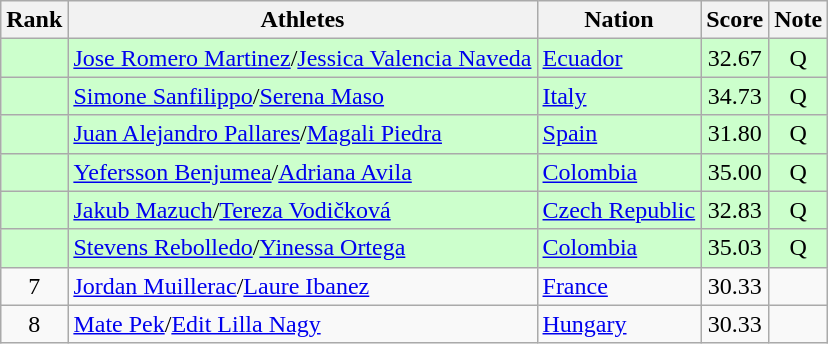<table class="wikitable sortable" style="text-align:center">
<tr>
<th>Rank</th>
<th>Athletes</th>
<th>Nation</th>
<th>Score</th>
<th>Note</th>
</tr>
<tr bgcolor=ccffcc>
<td></td>
<td align=left><a href='#'>Jose Romero Martinez</a>/<a href='#'>Jessica Valencia Naveda</a></td>
<td align=left> <a href='#'>Ecuador</a></td>
<td>32.67</td>
<td>Q</td>
</tr>
<tr bgcolor=ccffcc>
<td></td>
<td align=left><a href='#'>Simone Sanfilippo</a>/<a href='#'>Serena Maso</a></td>
<td align=left> <a href='#'>Italy</a></td>
<td>34.73</td>
<td>Q</td>
</tr>
<tr bgcolor=ccffcc>
<td></td>
<td align=left><a href='#'>Juan Alejandro Pallares</a>/<a href='#'>Magali Piedra</a></td>
<td align=left> <a href='#'>Spain</a></td>
<td>31.80</td>
<td>Q</td>
</tr>
<tr bgcolor=ccffcc>
<td></td>
<td align=left><a href='#'>Yefersson Benjumea</a>/<a href='#'>Adriana Avila</a></td>
<td align=left> <a href='#'>Colombia</a></td>
<td>35.00</td>
<td>Q</td>
</tr>
<tr bgcolor=ccffcc>
<td></td>
<td align=left><a href='#'>Jakub Mazuch</a>/<a href='#'>Tereza Vodičková</a></td>
<td align=left> <a href='#'>Czech Republic</a></td>
<td>32.83</td>
<td>Q</td>
</tr>
<tr bgcolor=ccffcc>
<td></td>
<td align=left><a href='#'>Stevens Rebolledo</a>/<a href='#'>Yinessa Ortega</a></td>
<td align=left> <a href='#'>Colombia</a></td>
<td>35.03</td>
<td>Q</td>
</tr>
<tr>
<td>7</td>
<td align=left><a href='#'>Jordan Muillerac</a>/<a href='#'>Laure Ibanez</a></td>
<td align=left> <a href='#'>France</a></td>
<td>30.33</td>
<td></td>
</tr>
<tr>
<td>8</td>
<td align=left><a href='#'>Mate Pek</a>/<a href='#'>Edit Lilla Nagy</a></td>
<td align=left> <a href='#'>Hungary</a></td>
<td>30.33</td>
<td></td>
</tr>
</table>
